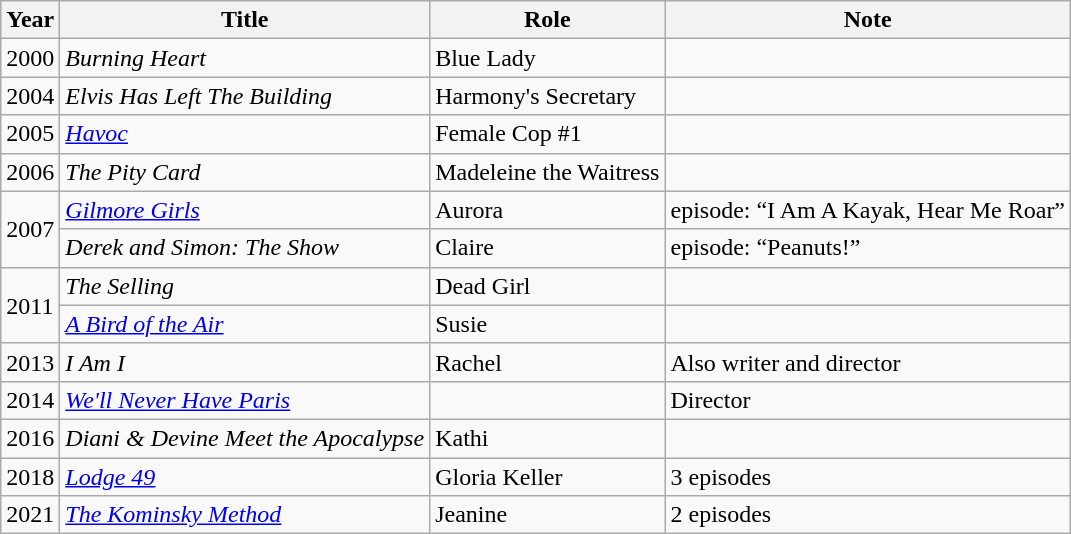<table class="wikitable sortable">
<tr>
<th>Year</th>
<th>Title</th>
<th>Role</th>
<th class="unsortable">Note</th>
</tr>
<tr>
<td>2000</td>
<td><em>Burning Heart</em></td>
<td>Blue Lady</td>
<td></td>
</tr>
<tr>
<td>2004</td>
<td><em>Elvis Has Left The Building</em></td>
<td>Harmony's Secretary</td>
<td></td>
</tr>
<tr>
<td>2005</td>
<td><em><a href='#'>Havoc</a></em></td>
<td>Female Cop #1</td>
<td></td>
</tr>
<tr>
<td>2006</td>
<td><em>The Pity Card</em></td>
<td>Madeleine the Waitress</td>
<td></td>
</tr>
<tr>
<td rowspan=2>2007</td>
<td><em><a href='#'>Gilmore Girls</a></em></td>
<td>Aurora</td>
<td>episode: “I Am A Kayak, Hear Me Roar”</td>
</tr>
<tr>
<td><em>Derek and Simon: The Show</em></td>
<td>Claire</td>
<td>episode: “Peanuts!”</td>
</tr>
<tr>
<td rowspan=2>2011</td>
<td><em>The Selling</em></td>
<td>Dead Girl</td>
<td></td>
</tr>
<tr>
<td><em><a href='#'>A Bird of the Air</a></em></td>
<td>Susie</td>
<td></td>
</tr>
<tr>
<td>2013</td>
<td><em>I Am I</em></td>
<td>Rachel</td>
<td>Also writer and director</td>
</tr>
<tr>
<td>2014</td>
<td><em><a href='#'>We'll Never Have Paris</a></em></td>
<td></td>
<td>Director</td>
</tr>
<tr>
<td>2016</td>
<td><em>Diani & Devine Meet the Apocalypse</em></td>
<td>Kathi</td>
<td></td>
</tr>
<tr>
<td>2018</td>
<td><em><a href='#'>Lodge 49</a></em></td>
<td>Gloria Keller</td>
<td>3 episodes</td>
</tr>
<tr>
<td>2021</td>
<td><em><a href='#'>The Kominsky Method</a></em></td>
<td>Jeanine</td>
<td>2 episodes</td>
</tr>
</table>
